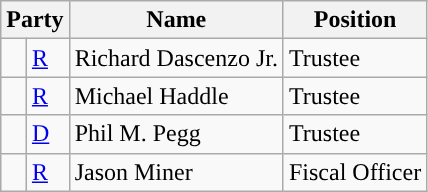<table class=wikitable>
<tr>
<th colspan="2" style="text-align:center; vertical-align:bottom;">Party</th>
<th style="text-align:center;">Name</th>
<th valign=bottom>Position</th>
</tr>
<tr>
<td style="background-color:"> </td>
<td><a href='#'>R</a></td>
<td>Richard Dascenzo Jr.</td>
<td>Trustee</td>
</tr>
<tr>
<td style="background-color:"> </td>
<td><a href='#'>R</a></td>
<td>Michael Haddle</td>
<td>Trustee</td>
</tr>
<tr>
<td style="background-color:"> </td>
<td><a href='#'>D</a></td>
<td>Phil M. Pegg</td>
<td>Trustee</td>
</tr>
<tr>
<td style="background-color:"> </td>
<td><a href='#'>R</a></td>
<td>Jason Miner</td>
<td>Fiscal Officer</td>
</tr>
</table>
